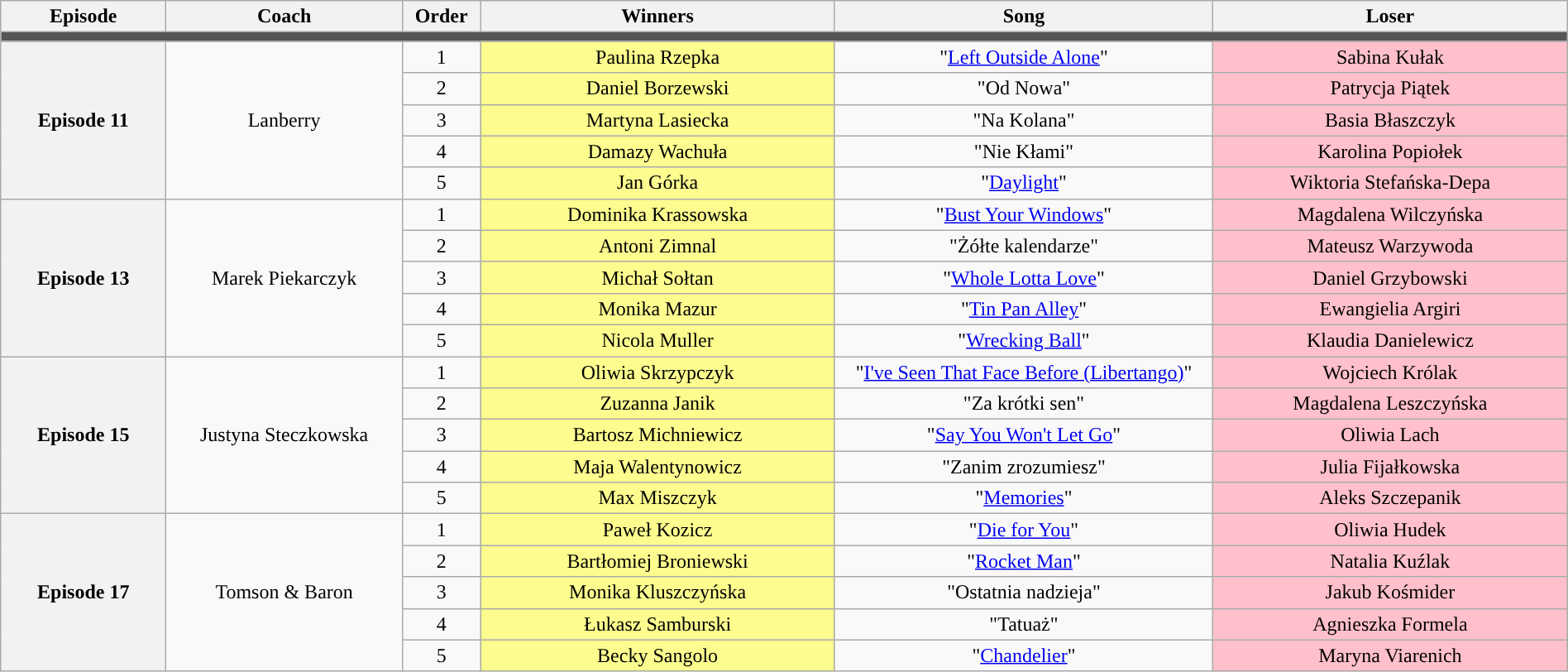<table class="wikitable" style="text-align: center; width:100%;">
<tr>
<th style="width:07%;">Episode</th>
<th style="width:10%;">Coach</th>
<th style="width:02%;">Order</th>
<th style="width:15%;">Winners</th>
<th style="width:16%;">Song</th>
<th style="width:15%;">Loser</th>
</tr>
<tr>
<td colspan="6" style="background:#555;"></td>
</tr>
<tr>
<th rowspan="5">Episode 11<br><small></small></th>
<td rowspan='5"'>Lanberry</td>
<td>1</td>
<td style="background:#fdfc8f;">Paulina Rzepka</td>
<td>"<a href='#'>Left Outside Alone</a>"</td>
<td style="background:pink;">Sabina Kułak</td>
</tr>
<tr>
<td>2</td>
<td style="background:#fdfc8f;">Daniel Borzewski</td>
<td>"Od Nowa"</td>
<td style="background:pink;">Patrycja Piątek</td>
</tr>
<tr>
<td>3</td>
<td style="background:#fdfc8f;">Martyna Lasiecka</td>
<td>"Na Kolana"</td>
<td style="background:pink;">Basia Błaszczyk</td>
</tr>
<tr>
<td>4</td>
<td style="background:#fdfc8f;">Damazy Wachuła</td>
<td>"Nie Kłami"</td>
<td style="background:pink;">Karolina Popiołek</td>
</tr>
<tr>
<td>5</td>
<td style="background:#fdfc8f;">Jan Górka</td>
<td>"<a href='#'>Daylight</a>"</td>
<td style="background:pink;">Wiktoria Stefańska-Depa</td>
</tr>
<tr>
<th rowspan="5">Episode 13<br><small></small></th>
<td rowspan='5"'>Marek Piekarczyk</td>
<td>1</td>
<td style="background:#fdfc8f;">Dominika Krassowska</td>
<td>"<a href='#'>Bust Your Windows</a>"</td>
<td style="background:pink;">Magdalena Wilczyńska</td>
</tr>
<tr>
<td>2</td>
<td style="background:#fdfc8f;">Antoni Zimnal</td>
<td>"Żółte kalendarze"</td>
<td style="background:pink;">Mateusz Warzywoda</td>
</tr>
<tr>
<td>3</td>
<td style="background:#fdfc8f;">Michał Sołtan</td>
<td>"<a href='#'>Whole Lotta Love</a>"</td>
<td style="background:pink;">Daniel Grzybowski</td>
</tr>
<tr>
<td>4</td>
<td style="background:#fdfc8f;">Monika Mazur</td>
<td>"<a href='#'>Tin Pan Alley</a>"</td>
<td style="background:pink;">Ewangielia Argiri</td>
</tr>
<tr>
<td>5</td>
<td style="background:#fdfc8f;">Nicola Muller</td>
<td>"<a href='#'>Wrecking Ball</a>"</td>
<td style="background:pink;">Klaudia Danielewicz</td>
</tr>
<tr>
<th rowspan="5">Episode 15<br><small></small></th>
<td rowspan='5"'>Justyna Steczkowska</td>
<td>1</td>
<td style="background:#fdfc8f;">Oliwia Skrzypczyk</td>
<td>"<a href='#'>I've Seen That Face Before (Libertango)</a>"</td>
<td style="background:pink;">Wojciech Królak</td>
</tr>
<tr>
<td>2</td>
<td style="background:#fdfc8f;">Zuzanna Janik</td>
<td>"Za krótki sen"</td>
<td style="background:pink;">Magdalena Leszczyńska</td>
</tr>
<tr>
<td>3</td>
<td style="background:#fdfc8f;">Bartosz Michniewicz</td>
<td>"<a href='#'>Say You Won't Let Go</a>"</td>
<td style="background:pink;">Oliwia Lach</td>
</tr>
<tr>
<td>4</td>
<td style="background:#fdfc8f;">Maja Walentynowicz</td>
<td>"Zanim zrozumiesz"</td>
<td style="background:pink;">Julia Fijałkowska</td>
</tr>
<tr>
<td>5</td>
<td style="background:#fdfc8f;">Max Miszczyk</td>
<td>"<a href='#'>Memories</a>"</td>
<td style="background:pink;">Aleks Szczepanik</td>
</tr>
<tr>
<th rowspan="5">Episode 17<br><small></small></th>
<td rowspan='5"'>Tomson & Baron</td>
<td>1</td>
<td style="background:#fdfc8f;">Paweł Kozicz</td>
<td>"<a href='#'>Die for You</a>"</td>
<td style="background:pink;">Oliwia Hudek</td>
</tr>
<tr>
<td>2</td>
<td style="background:#fdfc8f;">Bartłomiej Broniewski</td>
<td>"<a href='#'>Rocket Man</a>"</td>
<td style="background:pink;">Natalia Kuźlak</td>
</tr>
<tr>
<td>3</td>
<td style="background:#fdfc8f;">Monika Kluszczyńska</td>
<td>"Ostatnia nadzieja"</td>
<td style="background:pink;">Jakub Kośmider</td>
</tr>
<tr>
<td>4</td>
<td style="background:#fdfc8f;">Łukasz Samburski</td>
<td>"Tatuaż"</td>
<td style="background:pink;">Agnieszka Formela</td>
</tr>
<tr>
<td>5</td>
<td style="background:#fdfc8f;">Becky Sangolo</td>
<td>"<a href='#'>Chandelier</a>"</td>
<td style="background:pink;">Maryna Viarenich</td>
</tr>
</table>
